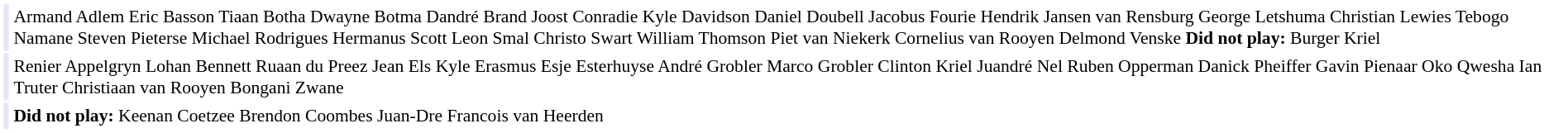<table cellpadding="2" style="border: 1px solid white; font-size:90%;">
<tr>
<td style="text-align:right;" bgcolor="lavender"></td>
<td style="text-align:left;">Armand Adlem Eric Basson Tiaan Botha Dwayne Botma Dandré Brand Joost Conradie Kyle Davidson Daniel Doubell Jacobus Fourie Hendrik Jansen van Rensburg George Letshuma Christian Lewies Tebogo Namane Steven Pieterse Michael Rodrigues Hermanus Scott Leon Smal Christo Swart William Thomson Piet van Niekerk Cornelius van Rooyen Delmond Venske <strong>Did not play:</strong> Burger Kriel</td>
</tr>
<tr>
<td style="text-align:right;" bgcolor="lavender"></td>
<td style="text-align:left;">Renier Appelgryn Lohan Bennett Ruaan du Preez Jean Els Kyle Erasmus Esje Esterhuyse André Grobler Marco Grobler Clinton Kriel Juandré Nel Ruben Opperman Danick Pheiffer Gavin Pienaar Oko Qwesha Ian Truter Christiaan van Rooyen Bongani Zwane</td>
</tr>
<tr>
<td style="text-align:right;" bgcolor="lavender"></td>
<td style="text-align:left;"><strong>Did not play:</strong> Keenan Coetzee Brendon Coombes Juan-Dre Francois van Heerden</td>
</tr>
</table>
